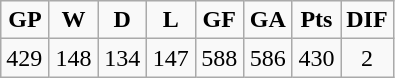<table border="2" class="wikitable">
<tr ---- align="center">
<td width="25"><strong>GP</strong></td>
<td width="25"><strong>W</strong></td>
<td width="25"><strong>D</strong></td>
<td width="25"><strong>L</strong></td>
<td width="25"><strong>GF</strong></td>
<td width="25"><strong>GA</strong></td>
<td width="25"><strong>Pts</strong></td>
<td width="25"><strong>DIF</strong></td>
</tr>
<tr ---- align="center">
<td align="left">429</td>
<td>148</td>
<td>134</td>
<td>147</td>
<td>588</td>
<td>586</td>
<td>430</td>
<td>2</td>
</tr>
</table>
